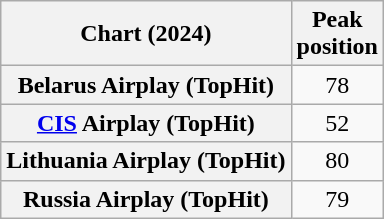<table class="wikitable sortable plainrowheaders" style="text-align:center">
<tr>
<th scope="col">Chart (2024)</th>
<th scope="col">Peak<br>position</th>
</tr>
<tr>
<th scope="row">Belarus Airplay (TopHit)</th>
<td>78</td>
</tr>
<tr>
<th scope="row"><a href='#'>CIS</a> Airplay (TopHit)</th>
<td>52</td>
</tr>
<tr>
<th scope="row">Lithuania Airplay (TopHit)</th>
<td>80</td>
</tr>
<tr>
<th scope="row">Russia Airplay (TopHit)</th>
<td>79</td>
</tr>
</table>
